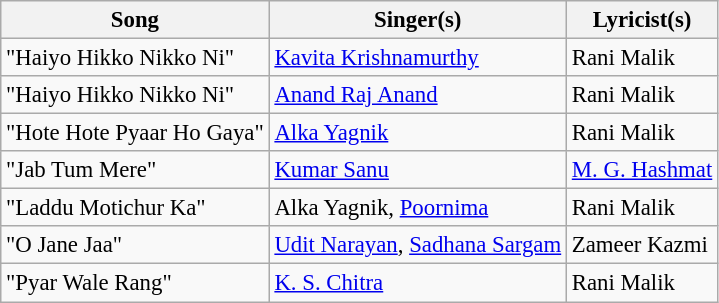<table class="wikitable" style="font-size:95%;">
<tr>
<th>Song</th>
<th>Singer(s)</th>
<th>Lyricist(s)</th>
</tr>
<tr>
<td>"Haiyo Hikko Nikko Ni"</td>
<td><a href='#'>Kavita Krishnamurthy</a></td>
<td>Rani Malik</td>
</tr>
<tr>
<td>"Haiyo Hikko Nikko Ni"</td>
<td><a href='#'>Anand Raj Anand</a></td>
<td>Rani Malik</td>
</tr>
<tr>
<td>"Hote Hote Pyaar Ho Gaya"</td>
<td><a href='#'>Alka Yagnik</a></td>
<td>Rani Malik</td>
</tr>
<tr>
<td>"Jab Tum Mere"</td>
<td><a href='#'>Kumar Sanu</a></td>
<td><a href='#'>M. G. Hashmat</a></td>
</tr>
<tr>
<td>"Laddu Motichur Ka"</td>
<td>Alka Yagnik, <a href='#'>Poornima</a></td>
<td>Rani Malik</td>
</tr>
<tr>
<td>"O Jane Jaa"</td>
<td><a href='#'>Udit Narayan</a>, <a href='#'>Sadhana Sargam</a></td>
<td>Zameer Kazmi</td>
</tr>
<tr>
<td>"Pyar Wale Rang"</td>
<td><a href='#'>K. S. Chitra</a></td>
<td>Rani Malik</td>
</tr>
</table>
